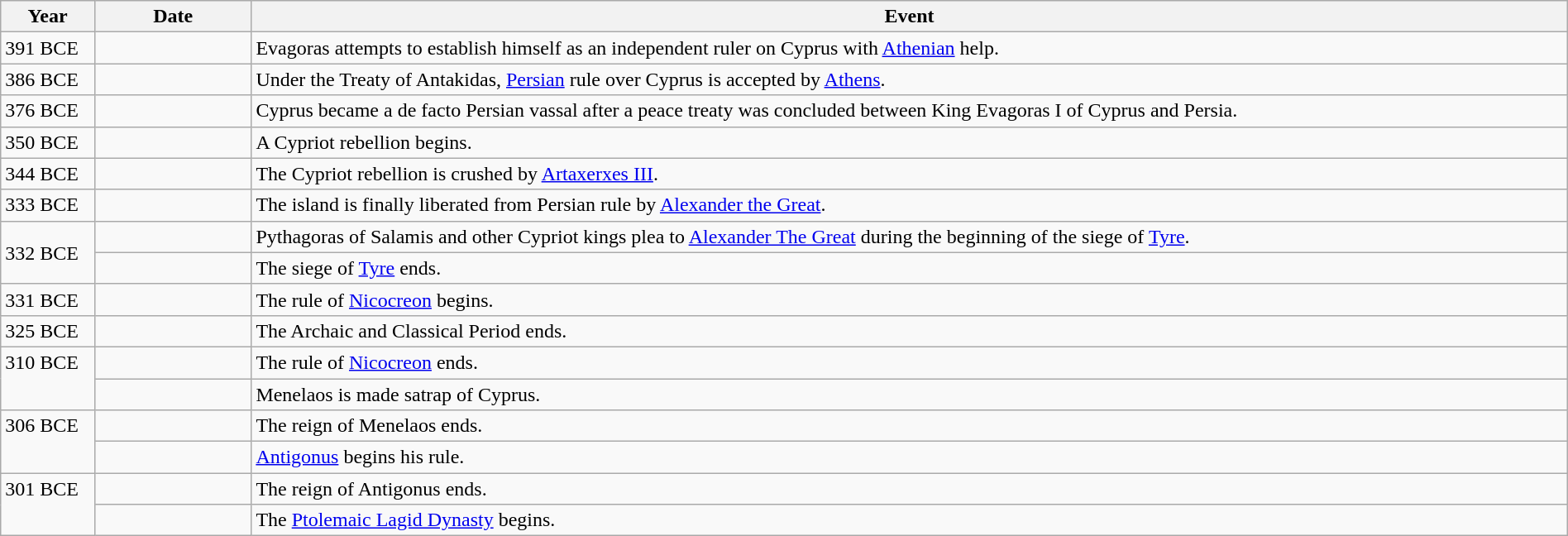<table class="wikitable" width="100%">
<tr>
<th style="width:6%">Year</th>
<th style="width:10%">Date</th>
<th>Event</th>
</tr>
<tr>
<td>391 BCE</td>
<td></td>
<td>Evagoras attempts to establish himself as an independent ruler on Cyprus with <a href='#'>Athenian</a> help.</td>
</tr>
<tr>
<td>386 BCE</td>
<td></td>
<td>Under the Treaty of Antakidas, <a href='#'>Persian</a> rule over Cyprus is accepted by <a href='#'>Athens</a>.</td>
</tr>
<tr>
<td>376 BCE</td>
<td></td>
<td>Cyprus became a de facto Persian vassal after a peace treaty was concluded between King Evagoras I of Cyprus and Persia.</td>
</tr>
<tr>
<td>350 BCE</td>
<td></td>
<td>A Cypriot rebellion begins.</td>
</tr>
<tr>
<td>344 BCE</td>
<td></td>
<td>The Cypriot rebellion is crushed by <a href='#'>Artaxerxes III</a>.</td>
</tr>
<tr>
<td>333 BCE</td>
<td></td>
<td>The island is finally liberated from Persian rule by <a href='#'>Alexander the Great</a>.</td>
</tr>
<tr>
<td rowspan="2">332 BCE</td>
<td></td>
<td>Pythagoras of Salamis and other Cypriot kings plea to <a href='#'>Alexander The Great</a> during the beginning of the siege of <a href='#'>Tyre</a>.</td>
</tr>
<tr>
<td></td>
<td>The siege of <a href='#'>Tyre</a> ends.</td>
</tr>
<tr>
<td>331 BCE</td>
<td></td>
<td>The rule of <a href='#'>Nicocreon</a> begins.</td>
</tr>
<tr>
<td>325 BCE</td>
<td></td>
<td>The Archaic and Classical Period ends.</td>
</tr>
<tr>
<td rowspan="2" style="vertical-align:top">310 BCE</td>
<td></td>
<td>The rule of <a href='#'>Nicocreon</a> ends.</td>
</tr>
<tr>
<td></td>
<td>Menelaos is made satrap of Cyprus.</td>
</tr>
<tr>
<td rowspan="2" style="vertical-align:top">306 BCE</td>
<td></td>
<td>The reign of Menelaos ends.</td>
</tr>
<tr>
<td></td>
<td><a href='#'>Antigonus</a> begins his rule.</td>
</tr>
<tr>
<td rowspan="2" style="vertical-align:top">301 BCE</td>
<td></td>
<td>The reign of Antigonus ends.</td>
</tr>
<tr>
<td></td>
<td>The <a href='#'>Ptolemaic Lagid Dynasty</a> begins.</td>
</tr>
</table>
